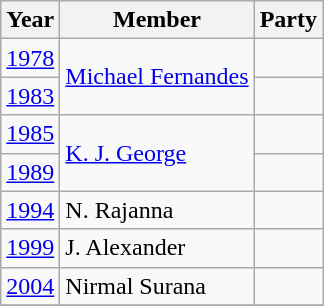<table class="wikitable sortable">
<tr>
<th>Year</th>
<th>Member</th>
<th colspan="2">Party</th>
</tr>
<tr>
<td><a href='#'>1978</a></td>
<td rowspan=2><a href='#'>Michael Fernandes</a></td>
<td></td>
</tr>
<tr>
<td><a href='#'>1983</a></td>
</tr>
<tr>
<td><a href='#'>1985</a></td>
<td rowspan=2><a href='#'>K. J. George</a></td>
<td></td>
</tr>
<tr>
<td><a href='#'>1989</a></td>
</tr>
<tr>
<td><a href='#'>1994</a></td>
<td>N. Rajanna</td>
<td></td>
</tr>
<tr>
<td><a href='#'>1999</a></td>
<td>J. Alexander</td>
<td></td>
</tr>
<tr>
<td><a href='#'>2004</a></td>
<td>Nirmal Surana</td>
<td></td>
</tr>
<tr>
</tr>
</table>
